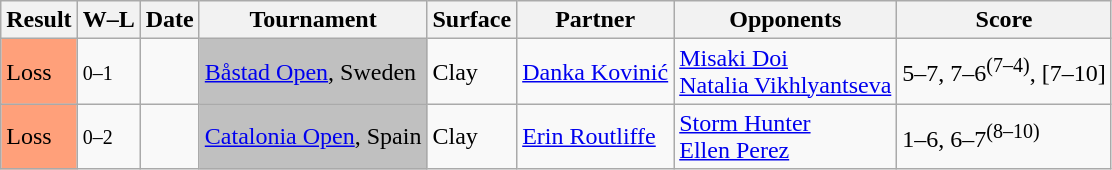<table class="sortable wikitable">
<tr>
<th>Result</th>
<th class="unsortable">W–L</th>
<th>Date</th>
<th>Tournament</th>
<th>Surface</th>
<th>Partner</th>
<th>Opponents</th>
<th class="unsortable">Score</th>
</tr>
<tr>
<td style="background:#ffa07a;">Loss</td>
<td><small>0–1</small></td>
<td><a href='#'></a></td>
<td style="background:silver;"><a href='#'>Båstad Open</a>, Sweden</td>
<td>Clay</td>
<td> <a href='#'>Danka Kovinić</a></td>
<td> <a href='#'>Misaki Doi</a> <br>  <a href='#'>Natalia Vikhlyantseva</a></td>
<td>5–7, 7–6<sup>(7–4)</sup>, [7–10]</td>
</tr>
<tr>
<td style="background:#ffa07a;">Loss</td>
<td><small>0–2</small></td>
<td><a href='#'></a></td>
<td style="background:silver;"><a href='#'>Catalonia Open</a>, Spain</td>
<td>Clay</td>
<td> <a href='#'>Erin Routliffe</a></td>
<td> <a href='#'>Storm Hunter</a> <br>  <a href='#'>Ellen Perez</a></td>
<td>1–6, 6–7<sup>(8–10)</sup></td>
</tr>
</table>
